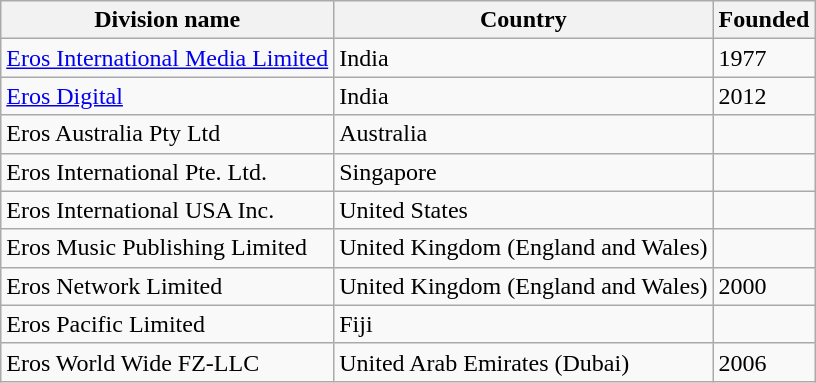<table class="wikitable sortable">
<tr>
<th>Division name</th>
<th>Country</th>
<th>Founded</th>
</tr>
<tr>
<td><a href='#'>Eros International Media Limited</a></td>
<td>India</td>
<td>1977</td>
</tr>
<tr>
<td><a href='#'>Eros Digital</a></td>
<td>India</td>
<td>2012</td>
</tr>
<tr>
<td>Eros Australia Pty Ltd</td>
<td>Australia</td>
<td></td>
</tr>
<tr>
<td>Eros International Pte. Ltd.</td>
<td>Singapore</td>
<td></td>
</tr>
<tr>
<td>Eros International USA Inc.</td>
<td>United States</td>
<td></td>
</tr>
<tr>
<td>Eros Music Publishing Limited</td>
<td>United Kingdom (England and Wales)</td>
<td></td>
</tr>
<tr>
<td>Eros Network Limited</td>
<td>United Kingdom (England and Wales)</td>
<td>2000</td>
</tr>
<tr>
<td>Eros Pacific Limited</td>
<td>Fiji</td>
<td></td>
</tr>
<tr>
<td>Eros World Wide FZ-LLC</td>
<td>United Arab Emirates (Dubai)</td>
<td>2006</td>
</tr>
</table>
